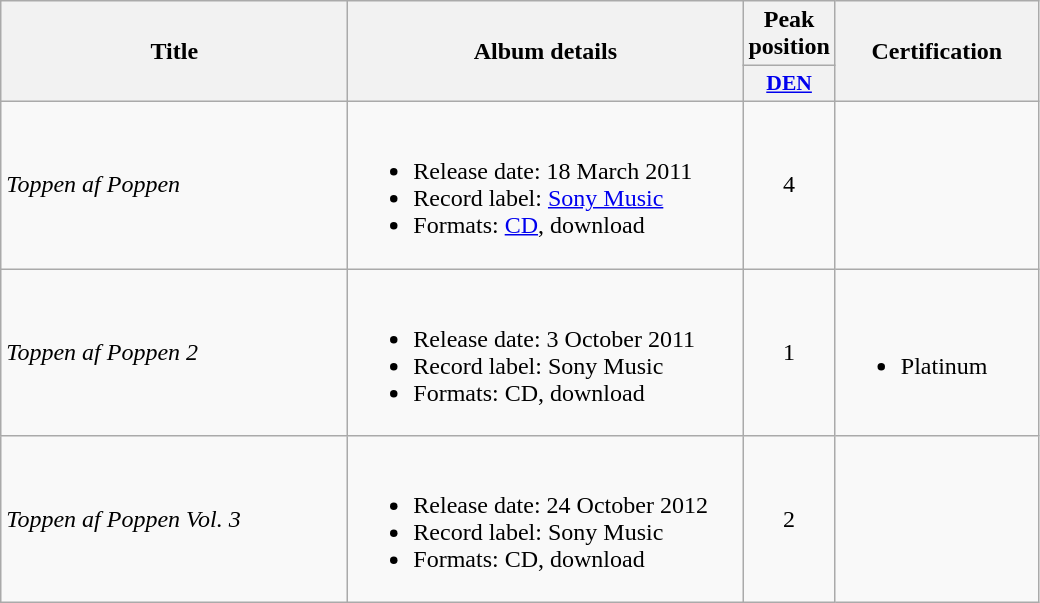<table class="wikitable plainrowheaders" style="text-align:left;" border="1">
<tr>
<th scope="col" rowspan="2" style="width:14em;">Title</th>
<th scope="col" rowspan="2" style="width:16em;">Album details</th>
<th scope="col" colspan="1">Peak <br>position</th>
<th scope="col" rowspan="2" style="width:8em;">Certification</th>
</tr>
<tr>
<th scope="col" style="width:3em;font-size:90%;"><a href='#'>DEN</a><br></th>
</tr>
<tr>
<td><em>Toppen af Poppen</em></td>
<td><br><ul><li>Release date: 18 March 2011</li><li>Record label: <a href='#'>Sony Music</a></li><li>Formats: <a href='#'>CD</a>, download</li></ul></td>
<td style="text-align:center;">4</td>
<td style="text-align:left;"></td>
</tr>
<tr>
<td><em>Toppen af Poppen 2</em></td>
<td><br><ul><li>Release date: 3 October 2011</li><li>Record label: Sony Music</li><li>Formats: CD, download</li></ul></td>
<td style="text-align:center;">1</td>
<td style="text-align:left;"><br><ul><li>Platinum</li></ul></td>
</tr>
<tr>
<td><em>Toppen af Poppen Vol. 3</em></td>
<td><br><ul><li>Release date: 24 October 2012</li><li>Record label: Sony Music</li><li>Formats: CD, download</li></ul></td>
<td style="text-align:center;">2</td>
<td style="text-align:left;"></td>
</tr>
</table>
